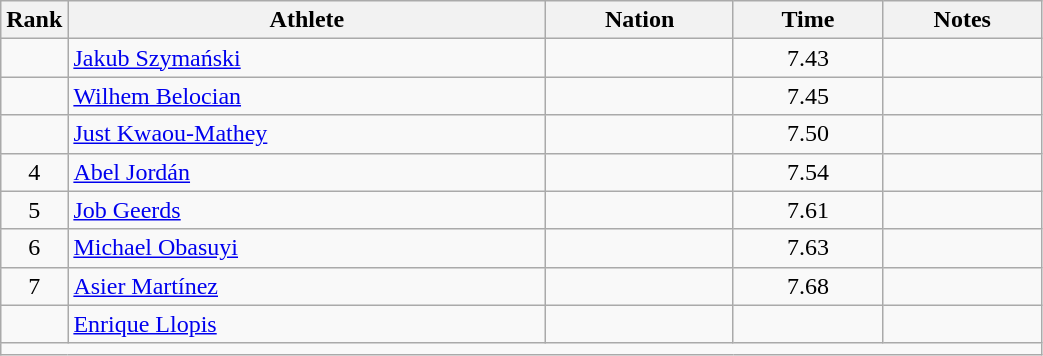<table class="wikitable sortable" style="text-align:center;width: 55%;">
<tr>
<th scope="col" style="width: 10px;">Rank</th>
<th scope="col">Athlete</th>
<th scope="col">Nation</th>
<th scope="col">Time</th>
<th scope="col">Notes</th>
</tr>
<tr>
<td></td>
<td align=left><a href='#'>Jakub Szymański</a></td>
<td align=left></td>
<td>7.43</td>
<td></td>
</tr>
<tr>
<td></td>
<td align=left><a href='#'>Wilhem Belocian</a></td>
<td align=left></td>
<td>7.45</td>
<td></td>
</tr>
<tr>
<td></td>
<td align=left><a href='#'>Just Kwaou-Mathey</a></td>
<td align=left></td>
<td>7.50</td>
<td></td>
</tr>
<tr>
<td>4</td>
<td align=left><a href='#'>Abel Jordán</a></td>
<td align=left></td>
<td>7.54</td>
<td></td>
</tr>
<tr>
<td>5</td>
<td align=left><a href='#'>Job Geerds</a></td>
<td align=left></td>
<td>7.61</td>
<td></td>
</tr>
<tr>
<td>6</td>
<td align=left><a href='#'>Michael Obasuyi</a></td>
<td align=left></td>
<td>7.63</td>
<td></td>
</tr>
<tr>
<td>7</td>
<td align=left><a href='#'>Asier Martínez</a></td>
<td align=left></td>
<td>7.68</td>
<td></td>
</tr>
<tr>
<td></td>
<td align=left><a href='#'>Enrique Llopis</a></td>
<td align=left></td>
<td></td>
<td></td>
</tr>
<tr class="sortbottom">
<td colspan="5"></td>
</tr>
</table>
